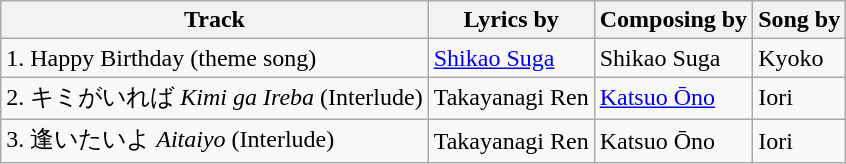<table class="wikitable">
<tr>
<th>Track</th>
<th>Lyrics by</th>
<th>Composing by</th>
<th>Song by</th>
</tr>
<tr>
<td>1. Happy Birthday (theme song)</td>
<td><a href='#'>Shikao Suga</a></td>
<td>Shikao Suga</td>
<td>Kyoko</td>
</tr>
<tr>
<td>2. キミがいれば <em>Kimi ga Ireba</em> (Interlude)</td>
<td>Takayanagi Ren</td>
<td><a href='#'>Katsuo Ōno</a></td>
<td>Iori</td>
</tr>
<tr>
<td>3. 逢いたいよ <em>Aitaiyo</em> (Interlude)</td>
<td>Takayanagi Ren</td>
<td>Katsuo Ōno</td>
<td>Iori</td>
</tr>
</table>
